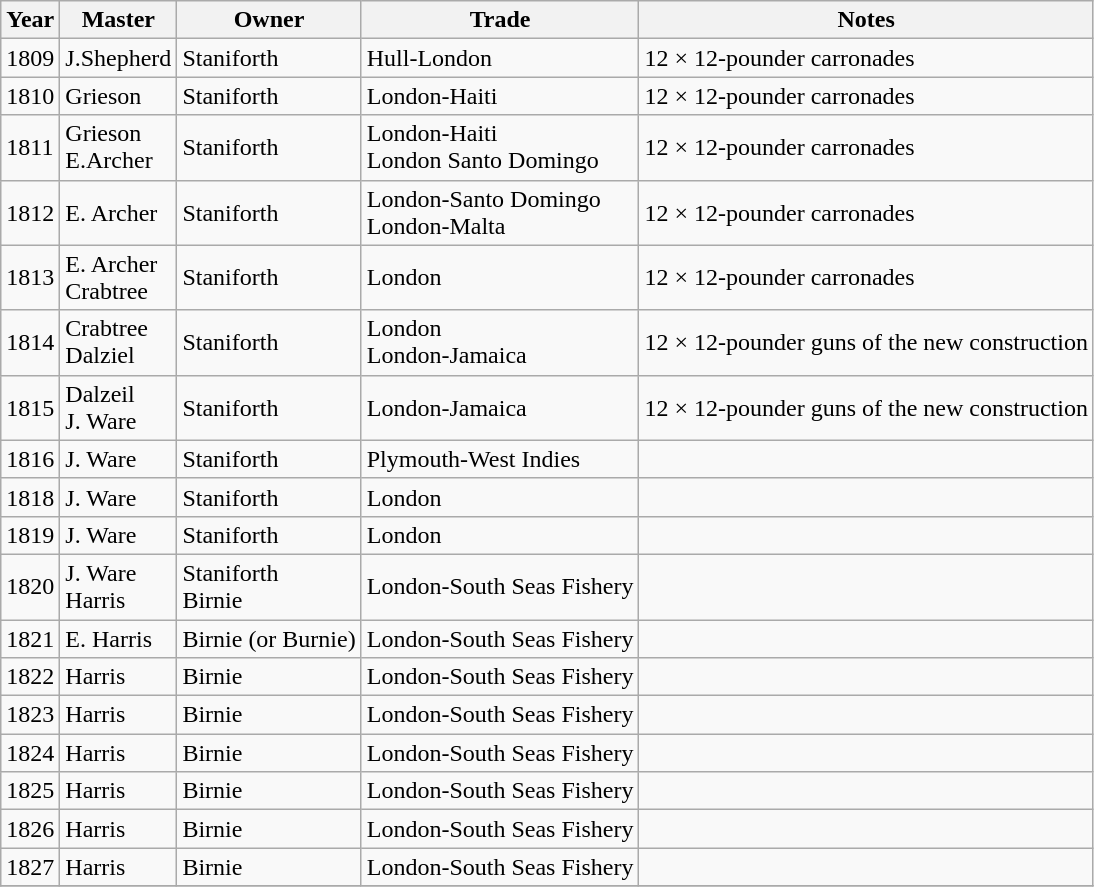<table class="sortable wikitable">
<tr>
<th>Year</th>
<th>Master</th>
<th>Owner</th>
<th>Trade</th>
<th>Notes</th>
</tr>
<tr>
<td>1809</td>
<td>J.Shepherd</td>
<td>Staniforth</td>
<td>Hull-London</td>
<td>12 × 12-pounder carronades</td>
</tr>
<tr>
<td>1810</td>
<td>Grieson</td>
<td>Staniforth</td>
<td>London-Haiti</td>
<td>12 × 12-pounder carronades</td>
</tr>
<tr>
<td>1811</td>
<td>Grieson<br>E.Archer</td>
<td>Staniforth</td>
<td>London-Haiti<br>London Santo Domingo</td>
<td>12 × 12-pounder carronades</td>
</tr>
<tr>
<td>1812</td>
<td>E. Archer</td>
<td>Staniforth</td>
<td>London-Santo Domingo<br>London-Malta</td>
<td>12 × 12-pounder carronades</td>
</tr>
<tr>
<td>1813</td>
<td>E. Archer<br>Crabtree</td>
<td>Staniforth</td>
<td>London</td>
<td>12 × 12-pounder carronades</td>
</tr>
<tr>
<td>1814</td>
<td>Crabtree<br>Dalziel</td>
<td>Staniforth</td>
<td>London<br>London-Jamaica</td>
<td>12 × 12-pounder guns of the new construction</td>
</tr>
<tr>
<td>1815</td>
<td>Dalzeil<br>J. Ware</td>
<td>Staniforth</td>
<td>London-Jamaica</td>
<td>12 × 12-pounder guns of the new construction</td>
</tr>
<tr>
<td>1816</td>
<td>J. Ware</td>
<td>Staniforth</td>
<td>Plymouth-West Indies</td>
<td></td>
</tr>
<tr>
<td>1818</td>
<td>J. Ware</td>
<td>Staniforth</td>
<td>London</td>
<td></td>
</tr>
<tr>
<td>1819</td>
<td>J. Ware</td>
<td>Staniforth</td>
<td>London</td>
<td></td>
</tr>
<tr>
<td>1820</td>
<td>J. Ware<br>Harris</td>
<td>Staniforth<br>Birnie</td>
<td>London-South Seas Fishery</td>
<td></td>
</tr>
<tr>
<td>1821</td>
<td>E. Harris</td>
<td>Birnie (or Burnie)</td>
<td>London-South Seas Fishery</td>
<td></td>
</tr>
<tr>
<td>1822</td>
<td>Harris</td>
<td>Birnie</td>
<td>London-South Seas Fishery</td>
<td></td>
</tr>
<tr>
<td>1823</td>
<td>Harris</td>
<td>Birnie</td>
<td>London-South Seas Fishery</td>
<td></td>
</tr>
<tr>
<td>1824</td>
<td>Harris</td>
<td>Birnie</td>
<td>London-South Seas Fishery</td>
<td></td>
</tr>
<tr>
<td>1825</td>
<td>Harris</td>
<td>Birnie</td>
<td>London-South Seas Fishery</td>
<td></td>
</tr>
<tr>
<td>1826</td>
<td>Harris</td>
<td>Birnie</td>
<td>London-South Seas Fishery</td>
<td></td>
</tr>
<tr>
<td>1827</td>
<td>Harris</td>
<td>Birnie</td>
<td>London-South Seas Fishery</td>
<td></td>
</tr>
<tr>
</tr>
</table>
